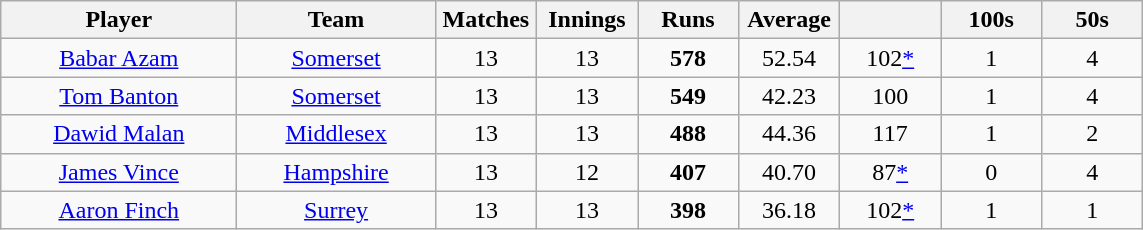<table class="wikitable" style="text-align:center;">
<tr>
<th width=150>Player</th>
<th width=125>Team</th>
<th width=60>Matches</th>
<th width=60>Innings</th>
<th width=60>Runs</th>
<th width=60>Average</th>
<th width=60></th>
<th width=60>100s</th>
<th width=60>50s</th>
</tr>
<tr>
<td><a href='#'>Babar Azam</a></td>
<td><a href='#'>Somerset</a></td>
<td>13</td>
<td>13</td>
<td><strong>578</strong></td>
<td>52.54</td>
<td>102<a href='#'>*</a></td>
<td>1</td>
<td>4</td>
</tr>
<tr>
<td><a href='#'>Tom Banton</a></td>
<td><a href='#'>Somerset</a></td>
<td>13</td>
<td>13</td>
<td><strong>549</strong></td>
<td>42.23</td>
<td>100</td>
<td>1</td>
<td>4</td>
</tr>
<tr>
<td><a href='#'>Dawid Malan</a></td>
<td><a href='#'>Middlesex</a></td>
<td>13</td>
<td>13</td>
<td><strong>488</strong></td>
<td>44.36</td>
<td>117</td>
<td>1</td>
<td>2</td>
</tr>
<tr>
<td><a href='#'>James Vince</a></td>
<td><a href='#'>Hampshire</a></td>
<td>13</td>
<td>12</td>
<td><strong>407</strong></td>
<td>40.70</td>
<td>87<a href='#'>*</a></td>
<td>0</td>
<td>4</td>
</tr>
<tr>
<td><a href='#'>Aaron Finch</a></td>
<td><a href='#'>Surrey</a></td>
<td>13</td>
<td>13</td>
<td><strong>398</strong></td>
<td>36.18</td>
<td>102<a href='#'>*</a></td>
<td>1</td>
<td>1</td>
</tr>
</table>
